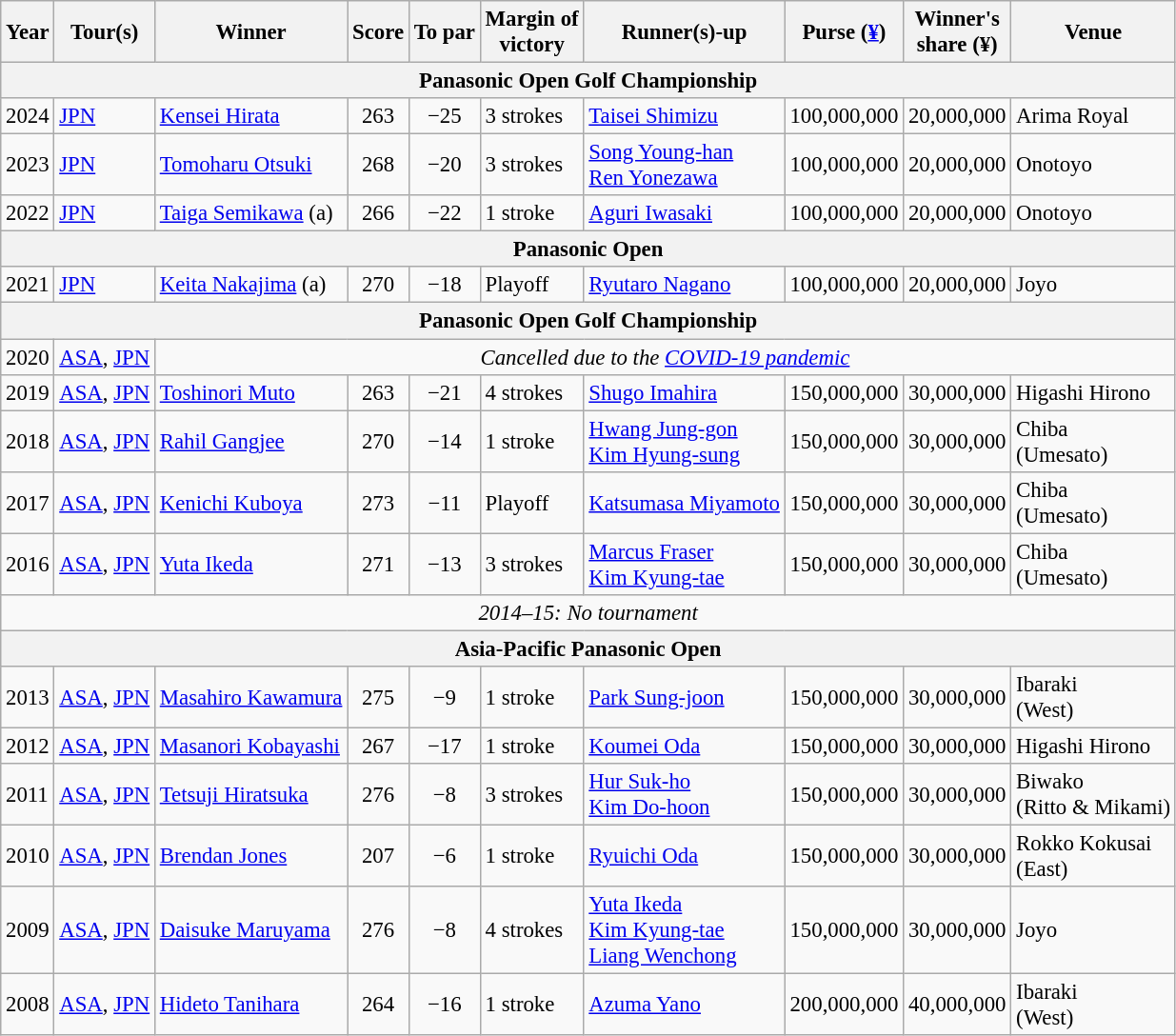<table class="wikitable" style="font-size:95%">
<tr>
<th>Year</th>
<th>Tour(s)</th>
<th>Winner</th>
<th>Score</th>
<th>To par</th>
<th>Margin of<br>victory</th>
<th>Runner(s)-up</th>
<th>Purse (<a href='#'>¥</a>)</th>
<th>Winner's<br>share (¥)</th>
<th>Venue</th>
</tr>
<tr>
<th colspan=10>Panasonic Open Golf Championship</th>
</tr>
<tr>
<td>2024</td>
<td><a href='#'>JPN</a></td>
<td> <a href='#'>Kensei Hirata</a></td>
<td align=center>263</td>
<td align=center>−25</td>
<td>3 strokes</td>
<td> <a href='#'>Taisei Shimizu</a></td>
<td align=center>100,000,000</td>
<td align=center>20,000,000</td>
<td>Arima Royal</td>
</tr>
<tr>
<td>2023</td>
<td><a href='#'>JPN</a></td>
<td> <a href='#'>Tomoharu Otsuki</a></td>
<td align=center>268</td>
<td align=center>−20</td>
<td>3 strokes</td>
<td> <a href='#'>Song Young-han</a><br> <a href='#'>Ren Yonezawa</a></td>
<td align=center>100,000,000</td>
<td align=center>20,000,000</td>
<td>Onotoyo</td>
</tr>
<tr>
<td>2022</td>
<td><a href='#'>JPN</a></td>
<td> <a href='#'>Taiga Semikawa</a> (a)</td>
<td align=center>266</td>
<td align=center>−22</td>
<td>1 stroke</td>
<td> <a href='#'>Aguri Iwasaki</a></td>
<td align=center>100,000,000</td>
<td align=center>20,000,000</td>
<td>Onotoyo</td>
</tr>
<tr>
<th colspan=10>Panasonic Open</th>
</tr>
<tr>
<td>2021</td>
<td><a href='#'>JPN</a></td>
<td> <a href='#'>Keita Nakajima</a> (a)</td>
<td align=center>270</td>
<td align=center>−18</td>
<td>Playoff</td>
<td> <a href='#'>Ryutaro Nagano</a></td>
<td align=center>100,000,000</td>
<td align=center>20,000,000</td>
<td>Joyo</td>
</tr>
<tr>
<th colspan=10>Panasonic Open Golf Championship</th>
</tr>
<tr>
<td>2020</td>
<td><a href='#'>ASA</a>, <a href='#'>JPN</a></td>
<td colspan=8 align=center><em>Cancelled due to the <a href='#'>COVID-19 pandemic</a></em></td>
</tr>
<tr>
<td>2019</td>
<td><a href='#'>ASA</a>, <a href='#'>JPN</a></td>
<td> <a href='#'>Toshinori Muto</a></td>
<td align=center>263</td>
<td align=center>−21</td>
<td>4 strokes</td>
<td> <a href='#'>Shugo Imahira</a></td>
<td align=center>150,000,000</td>
<td align=center>30,000,000</td>
<td>Higashi Hirono</td>
</tr>
<tr>
<td>2018</td>
<td><a href='#'>ASA</a>, <a href='#'>JPN</a></td>
<td> <a href='#'>Rahil Gangjee</a></td>
<td align=center>270</td>
<td align=center>−14</td>
<td>1 stroke</td>
<td> <a href='#'>Hwang Jung-gon</a><br> <a href='#'>Kim Hyung-sung</a></td>
<td align=center>150,000,000</td>
<td align=center>30,000,000</td>
<td>Chiba<br>(Umesato)</td>
</tr>
<tr>
<td>2017</td>
<td><a href='#'>ASA</a>, <a href='#'>JPN</a></td>
<td> <a href='#'>Kenichi Kuboya</a></td>
<td align=center>273</td>
<td align=center>−11</td>
<td>Playoff</td>
<td> <a href='#'>Katsumasa Miyamoto</a></td>
<td align=center>150,000,000</td>
<td align=center>30,000,000</td>
<td>Chiba<br>(Umesato)</td>
</tr>
<tr>
<td>2016</td>
<td><a href='#'>ASA</a>, <a href='#'>JPN</a></td>
<td> <a href='#'>Yuta Ikeda</a></td>
<td align=center>271</td>
<td align=center>−13</td>
<td>3 strokes</td>
<td> <a href='#'>Marcus Fraser</a><br> <a href='#'>Kim Kyung-tae</a></td>
<td align=center>150,000,000</td>
<td align=center>30,000,000</td>
<td>Chiba<br>(Umesato)</td>
</tr>
<tr>
<td colspan=10 align=center><em>2014–15: No tournament</em></td>
</tr>
<tr>
<th colspan=10>Asia-Pacific Panasonic Open</th>
</tr>
<tr>
<td>2013</td>
<td><a href='#'>ASA</a>, <a href='#'>JPN</a></td>
<td> <a href='#'>Masahiro Kawamura</a></td>
<td align=center>275</td>
<td align=center>−9</td>
<td>1 stroke</td>
<td> <a href='#'>Park Sung-joon</a></td>
<td align=center>150,000,000</td>
<td align=center>30,000,000</td>
<td>Ibaraki<br>(West)</td>
</tr>
<tr>
<td>2012</td>
<td><a href='#'>ASA</a>, <a href='#'>JPN</a></td>
<td> <a href='#'>Masanori Kobayashi</a></td>
<td align=center>267</td>
<td align=center>−17</td>
<td>1 stroke</td>
<td> <a href='#'>Koumei Oda</a></td>
<td align=center>150,000,000</td>
<td align=center>30,000,000</td>
<td>Higashi Hirono</td>
</tr>
<tr>
<td>2011</td>
<td><a href='#'>ASA</a>, <a href='#'>JPN</a></td>
<td> <a href='#'>Tetsuji Hiratsuka</a></td>
<td align=center>276</td>
<td align=center>−8</td>
<td>3 strokes</td>
<td> <a href='#'>Hur Suk-ho</a><br> <a href='#'>Kim Do-hoon</a></td>
<td align=center>150,000,000</td>
<td align=center>30,000,000</td>
<td>Biwako<br>(Ritto & Mikami)</td>
</tr>
<tr>
<td>2010</td>
<td><a href='#'>ASA</a>, <a href='#'>JPN</a></td>
<td> <a href='#'>Brendan Jones</a></td>
<td align=center>207</td>
<td align=center>−6</td>
<td>1 stroke</td>
<td> <a href='#'>Ryuichi Oda</a></td>
<td align=center>150,000,000</td>
<td align=center>30,000,000</td>
<td>Rokko Kokusai<br>(East)</td>
</tr>
<tr>
<td>2009</td>
<td><a href='#'>ASA</a>, <a href='#'>JPN</a></td>
<td> <a href='#'>Daisuke Maruyama</a></td>
<td align=center>276</td>
<td align=center>−8</td>
<td>4 strokes</td>
<td> <a href='#'>Yuta Ikeda</a><br> <a href='#'>Kim Kyung-tae</a><br> <a href='#'>Liang Wenchong</a></td>
<td align=center>150,000,000</td>
<td align=center>30,000,000</td>
<td>Joyo</td>
</tr>
<tr>
<td>2008</td>
<td><a href='#'>ASA</a>, <a href='#'>JPN</a></td>
<td> <a href='#'>Hideto Tanihara</a></td>
<td align=center>264</td>
<td align=center>−16</td>
<td>1 stroke</td>
<td> <a href='#'>Azuma Yano</a></td>
<td align=center>200,000,000</td>
<td align=center>40,000,000</td>
<td>Ibaraki<br>(West)</td>
</tr>
</table>
